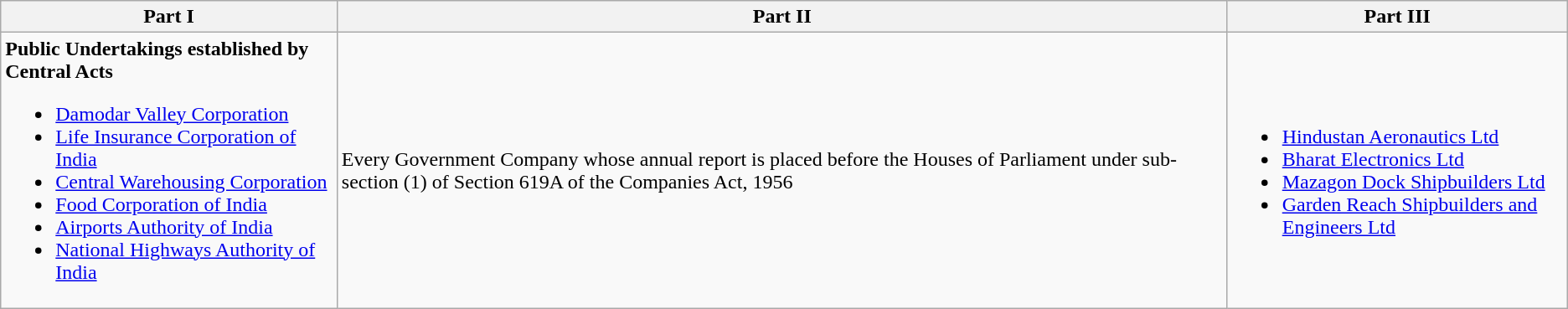<table class="wikitable">
<tr>
<th>Part I</th>
<th>Part II</th>
<th>Part III</th>
</tr>
<tr>
<td><strong>Public Undertakings established by Central Acts</strong><br><ul><li><a href='#'>Damodar Valley Corporation</a></li><li><a href='#'>Life Insurance Corporation of India</a></li><li><a href='#'>Central Warehousing Corporation</a></li><li><a href='#'>Food Corporation of India</a></li><li><a href='#'>Airports Authority of India</a></li><li><a href='#'>National Highways Authority of India</a></li></ul></td>
<td>Every Government Company whose annual report is placed before the Houses of Parliament under sub-section (1) of Section 619A of the Companies Act, 1956</td>
<td><br><ul><li><a href='#'>Hindustan Aeronautics Ltd</a></li><li><a href='#'>Bharat Electronics Ltd</a></li><li><a href='#'>Mazagon Dock Shipbuilders Ltd</a></li><li><a href='#'>Garden Reach Shipbuilders and Engineers Ltd</a></li></ul></td>
</tr>
</table>
